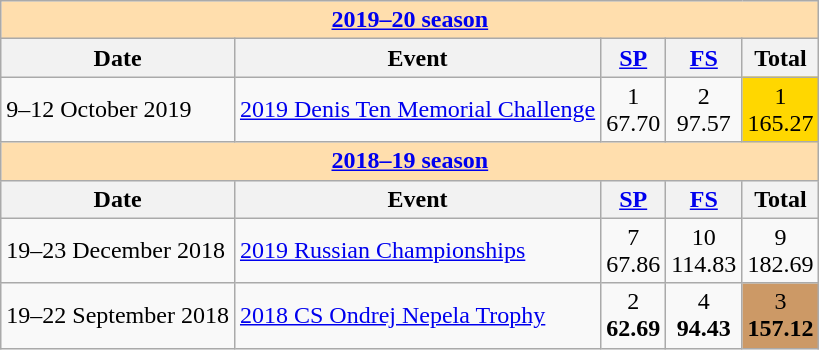<table class="wikitable">
<tr>
<td style="background-color: #ffdead; " colspan=6 align=center><a href='#'><strong>2019–20 season</strong></a></td>
</tr>
<tr>
<th>Date</th>
<th>Event</th>
<th><a href='#'>SP</a></th>
<th><a href='#'>FS</a></th>
<th>Total</th>
</tr>
<tr>
<td>9–12 October 2019</td>
<td><a href='#'>2019 Denis Ten Memorial Challenge</a></td>
<td align=center>1 <br> 67.70</td>
<td align=center>2 <br> 97.57</td>
<td align=center bgcolor=gold>1 <br> 165.27</td>
</tr>
<tr>
<td style="background-color: #ffdead; " colspan=6 align=center><a href='#'><strong>2018–19 season</strong></a></td>
</tr>
<tr>
<th>Date</th>
<th>Event</th>
<th><a href='#'>SP</a></th>
<th><a href='#'>FS</a></th>
<th>Total</th>
</tr>
<tr>
<td>19–23 December 2018</td>
<td><a href='#'>2019 Russian Championships</a></td>
<td align=center>7 <br> 67.86</td>
<td align=center>10 <br> 114.83</td>
<td align=center>9 <br> 182.69</td>
</tr>
<tr>
<td>19–22 September 2018</td>
<td><a href='#'>2018 CS Ondrej Nepela Trophy</a></td>
<td align=center>2 <br> <strong>62.69</strong></td>
<td align=center>4 <br> <strong>94.43</strong></td>
<td align=center bgcolor=cc9966>3 <br> <strong>157.12</strong></td>
</tr>
</table>
